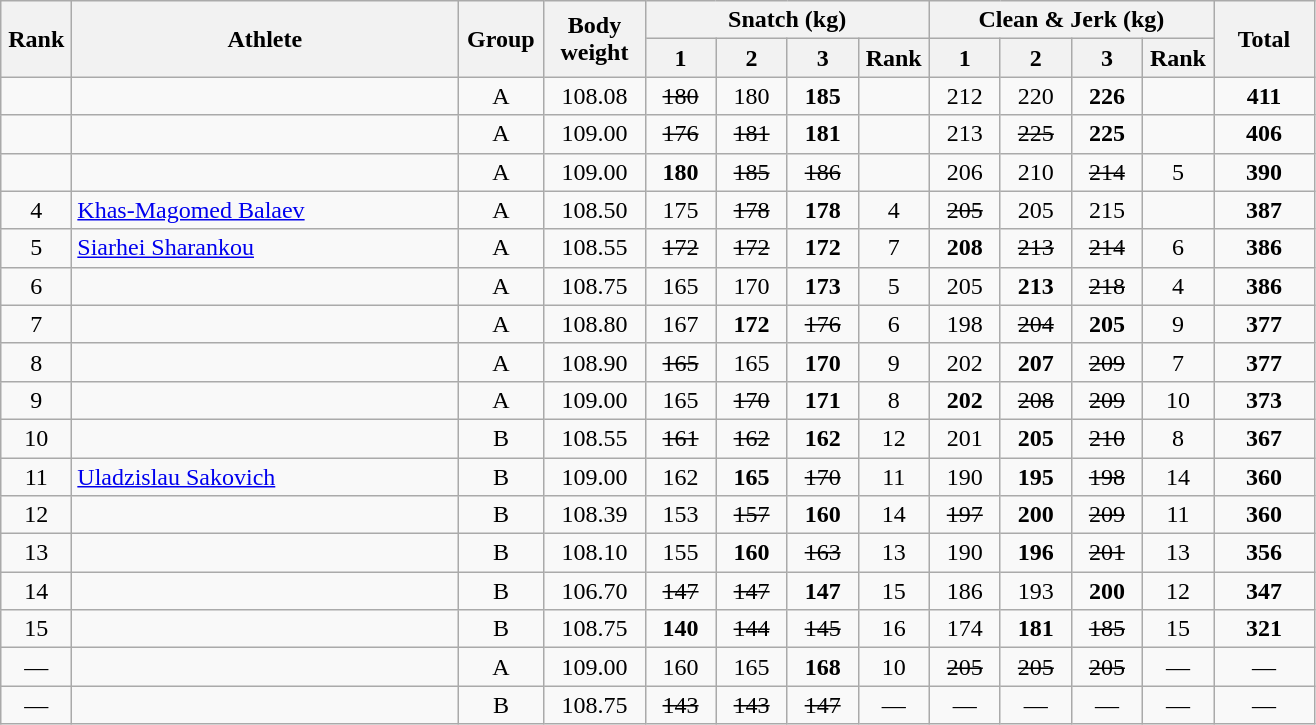<table class = "wikitable" style="text-align:center;">
<tr>
<th rowspan=2 width=40>Rank</th>
<th rowspan=2 width=250>Athlete</th>
<th rowspan=2 width=50>Group</th>
<th rowspan=2 width=60>Body weight</th>
<th colspan=4>Snatch (kg)</th>
<th colspan=4>Clean & Jerk (kg)</th>
<th rowspan=2 width=60>Total</th>
</tr>
<tr>
<th width=40>1</th>
<th width=40>2</th>
<th width=40>3</th>
<th width=40>Rank</th>
<th width=40>1</th>
<th width=40>2</th>
<th width=40>3</th>
<th width=40>Rank</th>
</tr>
<tr>
<td></td>
<td align=left></td>
<td>A</td>
<td>108.08</td>
<td><s>180</s></td>
<td>180</td>
<td><strong>185</strong></td>
<td></td>
<td>212</td>
<td>220</td>
<td><strong>226</strong></td>
<td></td>
<td><strong>411</strong></td>
</tr>
<tr>
<td></td>
<td align=left></td>
<td>A</td>
<td>109.00</td>
<td><s>176</s></td>
<td><s>181</s></td>
<td><strong>181</strong></td>
<td></td>
<td>213</td>
<td><s>225</s></td>
<td><strong>225</strong></td>
<td></td>
<td><strong>406</strong></td>
</tr>
<tr>
<td></td>
<td align=left></td>
<td>A</td>
<td>109.00</td>
<td><strong>180</strong></td>
<td><s>185</s></td>
<td><s>186</s></td>
<td></td>
<td>206</td>
<td>210</td>
<td><s>214</s></td>
<td>5</td>
<td><strong>390</strong></td>
</tr>
<tr>
<td>4</td>
<td align=left> <a href='#'>Khas-Magomed Balaev</a> </td>
<td>A</td>
<td>108.50</td>
<td>175</td>
<td><s>178</s></td>
<td><strong>178</strong></td>
<td>4</td>
<td><s>205</s></td>
<td>205</td>
<td>215</td>
<td></td>
<td><strong>387</strong></td>
</tr>
<tr>
<td>5</td>
<td align=left> <a href='#'>Siarhei Sharankou</a> </td>
<td>A</td>
<td>108.55</td>
<td><s>172</s></td>
<td><s>172</s></td>
<td><strong>172</strong></td>
<td>7</td>
<td><strong>208</strong></td>
<td><s>213</s></td>
<td><s>214</s></td>
<td>6</td>
<td><strong>386</strong></td>
</tr>
<tr>
<td>6</td>
<td align=left></td>
<td>A</td>
<td>108.75</td>
<td>165</td>
<td>170</td>
<td><strong>173</strong></td>
<td>5</td>
<td>205</td>
<td><strong>213</strong></td>
<td><s>218</s></td>
<td>4</td>
<td><strong>386</strong></td>
</tr>
<tr>
<td>7</td>
<td align=left></td>
<td>A</td>
<td>108.80</td>
<td>167</td>
<td><strong>172</strong></td>
<td><s>176</s></td>
<td>6</td>
<td>198</td>
<td><s>204</s></td>
<td><strong>205</strong></td>
<td>9</td>
<td><strong>377</strong></td>
</tr>
<tr>
<td>8</td>
<td align=left></td>
<td>A</td>
<td>108.90</td>
<td><s>165</s></td>
<td>165</td>
<td><strong>170</strong></td>
<td>9</td>
<td>202</td>
<td><strong>207</strong></td>
<td><s>209</s></td>
<td>7</td>
<td><strong>377</strong></td>
</tr>
<tr>
<td>9</td>
<td align=left></td>
<td>A</td>
<td>109.00</td>
<td>165</td>
<td><s>170</s></td>
<td><strong>171</strong></td>
<td>8</td>
<td><strong>202</strong></td>
<td><s>208</s></td>
<td><s>209</s></td>
<td>10</td>
<td><strong>373</strong></td>
</tr>
<tr>
<td>10</td>
<td align=left></td>
<td>B</td>
<td>108.55</td>
<td><s>161</s></td>
<td><s>162</s></td>
<td><strong>162</strong></td>
<td>12</td>
<td>201</td>
<td><strong>205</strong></td>
<td><s>210</s></td>
<td>8</td>
<td><strong>367</strong></td>
</tr>
<tr>
<td>11</td>
<td align=left> <a href='#'>Uladzislau Sakovich</a> </td>
<td>B</td>
<td>109.00</td>
<td>162</td>
<td><strong>165</strong></td>
<td><s>170</s></td>
<td>11</td>
<td>190</td>
<td><strong>195</strong></td>
<td><s>198</s></td>
<td>14</td>
<td><strong>360</strong></td>
</tr>
<tr>
<td>12</td>
<td align=left></td>
<td>B</td>
<td>108.39</td>
<td>153</td>
<td><s>157</s></td>
<td><strong>160</strong></td>
<td>14</td>
<td><s>197</s></td>
<td><strong>200</strong></td>
<td><s>209</s></td>
<td>11</td>
<td><strong>360</strong></td>
</tr>
<tr>
<td>13</td>
<td align=left></td>
<td>B</td>
<td>108.10</td>
<td>155</td>
<td><strong>160</strong></td>
<td><s>163</s></td>
<td>13</td>
<td>190</td>
<td><strong>196</strong></td>
<td><s>201</s></td>
<td>13</td>
<td><strong>356</strong></td>
</tr>
<tr>
<td>14</td>
<td align=left></td>
<td>B</td>
<td>106.70</td>
<td><s>147</s></td>
<td><s>147</s></td>
<td><strong>147</strong></td>
<td>15</td>
<td>186</td>
<td>193</td>
<td><strong>200</strong></td>
<td>12</td>
<td><strong>347</strong></td>
</tr>
<tr>
<td>15</td>
<td align=left></td>
<td>B</td>
<td>108.75</td>
<td><strong>140</strong></td>
<td><s>144</s></td>
<td><s>145</s></td>
<td>16</td>
<td>174</td>
<td><strong>181</strong></td>
<td><s>185</s></td>
<td>15</td>
<td><strong>321</strong></td>
</tr>
<tr>
<td>—</td>
<td align=left></td>
<td>A</td>
<td>109.00</td>
<td>160</td>
<td>165</td>
<td><strong>168</strong></td>
<td>10</td>
<td><s>205</s></td>
<td><s>205</s></td>
<td><s>205</s></td>
<td>—</td>
<td>—</td>
</tr>
<tr>
<td>—</td>
<td align=left></td>
<td>B</td>
<td>108.75</td>
<td><s>143</s></td>
<td><s>143</s></td>
<td><s>147</s></td>
<td>—</td>
<td>—</td>
<td>—</td>
<td>—</td>
<td>—</td>
<td>—</td>
</tr>
</table>
